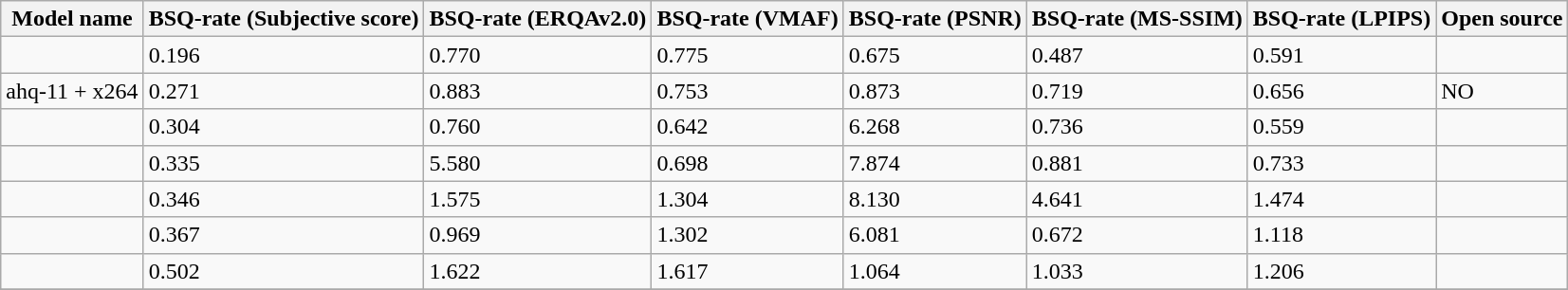<table class="wikitable">
<tr>
<th>Model name</th>
<th>BSQ-rate (Subjective score)</th>
<th>BSQ-rate (ERQAv2.0)</th>
<th>BSQ-rate (VMAF)</th>
<th>BSQ-rate (PSNR)</th>
<th>BSQ-rate (MS-SSIM)</th>
<th>BSQ-rate (LPIPS)</th>
<th>Open source</th>
</tr>
<tr>
<td></td>
<td>0.196</td>
<td>0.770</td>
<td>0.775</td>
<td>0.675</td>
<td>0.487</td>
<td>0.591</td>
<td></td>
</tr>
<tr>
<td>ahq-11 + x264</td>
<td>0.271</td>
<td>0.883</td>
<td>0.753</td>
<td>0.873</td>
<td>0.719</td>
<td>0.656</td>
<td>NO</td>
</tr>
<tr>
<td></td>
<td>0.304</td>
<td>0.760</td>
<td>0.642</td>
<td>6.268</td>
<td>0.736</td>
<td>0.559</td>
<td></td>
</tr>
<tr>
<td></td>
<td>0.335</td>
<td>5.580</td>
<td>0.698</td>
<td>7.874</td>
<td>0.881</td>
<td>0.733</td>
<td></td>
</tr>
<tr>
<td></td>
<td>0.346</td>
<td>1.575</td>
<td>1.304</td>
<td>8.130</td>
<td>4.641</td>
<td>1.474</td>
<td></td>
</tr>
<tr>
<td></td>
<td>0.367</td>
<td>0.969</td>
<td>1.302</td>
<td>6.081</td>
<td>0.672</td>
<td>1.118</td>
<td></td>
</tr>
<tr>
<td></td>
<td>0.502</td>
<td>1.622</td>
<td>1.617</td>
<td>1.064</td>
<td>1.033</td>
<td>1.206</td>
<td></td>
</tr>
<tr>
</tr>
</table>
